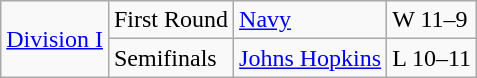<table class="wikitable">
<tr>
<td rowspan="5"><a href='#'>Division I</a></td>
<td>First Round</td>
<td><a href='#'>Navy</a></td>
<td>W 11–9</td>
</tr>
<tr>
<td>Semifinals</td>
<td><a href='#'>Johns Hopkins</a></td>
<td>L 10–11</td>
</tr>
</table>
